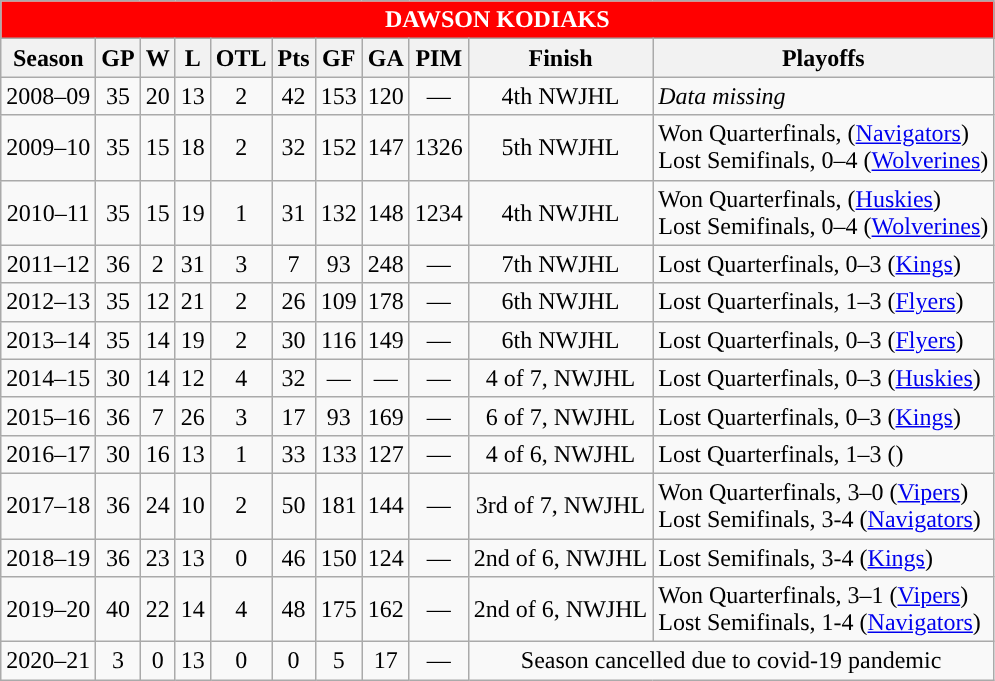<table class="wikitable collapsible collapsed" style="text-align:center;">
<tr align="center" bgcolor=red style="color:white">
<td colspan="12"><strong>DAWSON KODIAKS</strong></td>
</tr>
<tr>
<th>Season</th>
<th>GP</th>
<th>W</th>
<th>L</th>
<th>OTL</th>
<th>Pts</th>
<th>GF</th>
<th>GA</th>
<th>PIM</th>
<th>Finish</th>
<th>Playoffs</th>
</tr>
<tr>
<td>2008–09</td>
<td>35</td>
<td>20</td>
<td>13</td>
<td>2</td>
<td>42</td>
<td>153</td>
<td>120</td>
<td>—</td>
<td>4th NWJHL</td>
<td align=left><em>Data missing</em></td>
</tr>
<tr>
<td>2009–10</td>
<td>35</td>
<td>15</td>
<td>18</td>
<td>2</td>
<td>32</td>
<td>152</td>
<td>147</td>
<td>1326</td>
<td>5th NWJHL</td>
<td align=left>Won Quarterfinals, (<a href='#'>Navigators</a>)<br>Lost Semifinals, 0–4 (<a href='#'>Wolverines</a>)</td>
</tr>
<tr>
<td>2010–11</td>
<td>35</td>
<td>15</td>
<td>19</td>
<td>1</td>
<td>31</td>
<td>132</td>
<td>148</td>
<td>1234</td>
<td>4th NWJHL</td>
<td align=left>Won Quarterfinals, (<a href='#'>Huskies</a>)<br> Lost Semifinals, 0–4 (<a href='#'>Wolverines</a>)</td>
</tr>
<tr>
<td>2011–12</td>
<td>36</td>
<td>2</td>
<td>31</td>
<td>3</td>
<td>7</td>
<td>93</td>
<td>248</td>
<td>—</td>
<td>7th NWJHL</td>
<td align=left>Lost Quarterfinals, 0–3 (<a href='#'>Kings</a>)</td>
</tr>
<tr>
<td>2012–13</td>
<td>35</td>
<td>12</td>
<td>21</td>
<td>2</td>
<td>26</td>
<td>109</td>
<td>178</td>
<td>—</td>
<td>6th NWJHL</td>
<td align=left>Lost Quarterfinals, 1–3 (<a href='#'>Flyers</a>)</td>
</tr>
<tr>
<td>2013–14</td>
<td>35</td>
<td>14</td>
<td>19</td>
<td>2</td>
<td>30</td>
<td>116</td>
<td>149</td>
<td>—</td>
<td>6th NWJHL</td>
<td align=left>Lost Quarterfinals, 0–3 (<a href='#'>Flyers</a>)</td>
</tr>
<tr>
<td>2014–15</td>
<td>30</td>
<td>14</td>
<td>12</td>
<td>4</td>
<td>32</td>
<td>—</td>
<td>—</td>
<td>—</td>
<td>4 of 7, NWJHL</td>
<td align=left>Lost Quarterfinals, 0–3 (<a href='#'>Huskies</a>)</td>
</tr>
<tr>
<td>2015–16</td>
<td>36</td>
<td>7</td>
<td>26</td>
<td>3</td>
<td>17</td>
<td>93</td>
<td>169</td>
<td>—</td>
<td>6 of 7, NWJHL</td>
<td align=left>Lost Quarterfinals, 0–3 (<a href='#'>Kings</a>)</td>
</tr>
<tr>
<td>2016–17</td>
<td>30</td>
<td>16</td>
<td>13</td>
<td>1</td>
<td>33</td>
<td>133</td>
<td>127</td>
<td>—</td>
<td>4 of 6, NWJHL</td>
<td align=left>Lost Quarterfinals, 1–3 ()</td>
</tr>
<tr>
<td>2017–18</td>
<td>36</td>
<td>24</td>
<td>10</td>
<td>2</td>
<td>50</td>
<td>181</td>
<td>144</td>
<td>—</td>
<td>3rd of 7, NWJHL</td>
<td align=left>Won Quarterfinals, 3–0 (<a href='#'>Vipers</a>)<br>Lost Semifinals, 3-4 (<a href='#'>Navigators</a>)</td>
</tr>
<tr>
<td>2018–19</td>
<td>36</td>
<td>23</td>
<td>13</td>
<td>0</td>
<td>46</td>
<td>150</td>
<td>124</td>
<td>—</td>
<td>2nd of 6, NWJHL</td>
<td align=left>Lost Semifinals, 3-4 (<a href='#'>Kings</a>)</td>
</tr>
<tr>
<td>2019–20</td>
<td>40</td>
<td>22</td>
<td>14</td>
<td>4</td>
<td>48</td>
<td>175</td>
<td>162</td>
<td>—</td>
<td>2nd of 6, NWJHL</td>
<td align=left>Won Quarterfinals, 3–1 (<a href='#'>Vipers</a>)<br>Lost Semifinals, 1-4 (<a href='#'>Navigators</a>)</td>
</tr>
<tr>
<td>2020–21</td>
<td>3</td>
<td>0</td>
<td>13</td>
<td>0</td>
<td>0</td>
<td>5</td>
<td>17</td>
<td>—</td>
<td colspan="2">Season cancelled due to covid-19 pandemic</td>
</tr>
</table>
